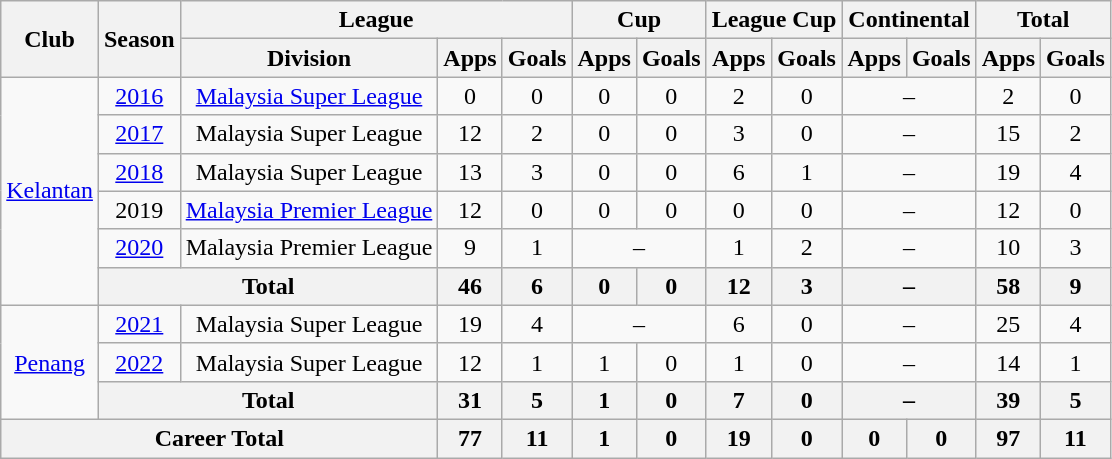<table class="wikitable" style="text-align:center">
<tr>
<th rowspan="2">Club</th>
<th rowspan="2">Season</th>
<th colspan="3">League</th>
<th colspan="2">Cup</th>
<th colspan="2">League Cup</th>
<th colspan="2">Continental</th>
<th colspan="2">Total</th>
</tr>
<tr>
<th>Division</th>
<th>Apps</th>
<th>Goals</th>
<th>Apps</th>
<th>Goals</th>
<th>Apps</th>
<th>Goals</th>
<th>Apps</th>
<th>Goals</th>
<th>Apps</th>
<th>Goals</th>
</tr>
<tr>
<td rowspan="6"><a href='#'>Kelantan</a></td>
<td><a href='#'>2016</a></td>
<td><a href='#'>Malaysia Super League</a></td>
<td>0</td>
<td>0</td>
<td>0</td>
<td>0</td>
<td>2</td>
<td>0</td>
<td colspan="2">–</td>
<td>2</td>
<td>0</td>
</tr>
<tr>
<td><a href='#'>2017</a></td>
<td>Malaysia Super League</td>
<td>12</td>
<td>2</td>
<td>0</td>
<td>0</td>
<td>3</td>
<td>0</td>
<td colspan="2">–</td>
<td>15</td>
<td>2</td>
</tr>
<tr>
<td><a href='#'>2018</a></td>
<td>Malaysia Super League</td>
<td>13</td>
<td>3</td>
<td>0</td>
<td>0</td>
<td>6</td>
<td>1</td>
<td colspan="2">–</td>
<td>19</td>
<td>4</td>
</tr>
<tr>
<td>2019</td>
<td><a href='#'>Malaysia Premier League</a></td>
<td>12</td>
<td>0</td>
<td>0</td>
<td>0</td>
<td>0</td>
<td>0</td>
<td colspan="2">–</td>
<td>12</td>
<td>0</td>
</tr>
<tr>
<td><a href='#'>2020</a></td>
<td>Malaysia Premier League</td>
<td>9</td>
<td>1</td>
<td colspan="2">–</td>
<td>1</td>
<td>2</td>
<td colspan="2">–</td>
<td>10</td>
<td>3</td>
</tr>
<tr>
<th colspan="2">Total</th>
<th>46</th>
<th>6</th>
<th>0</th>
<th>0</th>
<th>12</th>
<th>3</th>
<th colspan="2">–</th>
<th>58</th>
<th>9</th>
</tr>
<tr>
<td rowspan="3"><a href='#'>Penang</a></td>
<td><a href='#'>2021</a></td>
<td>Malaysia Super League</td>
<td>19</td>
<td>4</td>
<td colspan="2">–</td>
<td>6</td>
<td>0</td>
<td colspan="2">–</td>
<td>25</td>
<td>4</td>
</tr>
<tr>
<td><a href='#'>2022</a></td>
<td>Malaysia Super League</td>
<td>12</td>
<td>1</td>
<td>1</td>
<td>0</td>
<td>1</td>
<td>0</td>
<td colspan="2">–</td>
<td>14</td>
<td>1</td>
</tr>
<tr>
<th colspan="2">Total</th>
<th>31</th>
<th>5</th>
<th>1</th>
<th>0</th>
<th>7</th>
<th>0</th>
<th colspan="2">–</th>
<th>39</th>
<th>5</th>
</tr>
<tr>
<th colspan="3">Career Total</th>
<th>77</th>
<th>11</th>
<th>1</th>
<th>0</th>
<th>19</th>
<th>0</th>
<th>0</th>
<th>0</th>
<th>97</th>
<th>11</th>
</tr>
</table>
